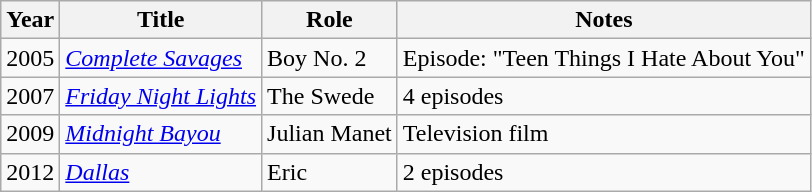<table class="wikitable sortable">
<tr>
<th>Year</th>
<th>Title</th>
<th>Role</th>
<th>Notes</th>
</tr>
<tr>
<td>2005</td>
<td><em><a href='#'>Complete Savages</a></em></td>
<td>Boy No. 2</td>
<td>Episode: "Teen Things I Hate About You"</td>
</tr>
<tr>
<td>2007</td>
<td><a href='#'><em>Friday Night Lights</em></a></td>
<td>The Swede</td>
<td>4 episodes</td>
</tr>
<tr>
<td>2009</td>
<td><em><a href='#'>Midnight Bayou</a></em></td>
<td>Julian Manet</td>
<td>Television film</td>
</tr>
<tr>
<td>2012</td>
<td><a href='#'><em>Dallas</em></a></td>
<td>Eric</td>
<td>2 episodes</td>
</tr>
</table>
